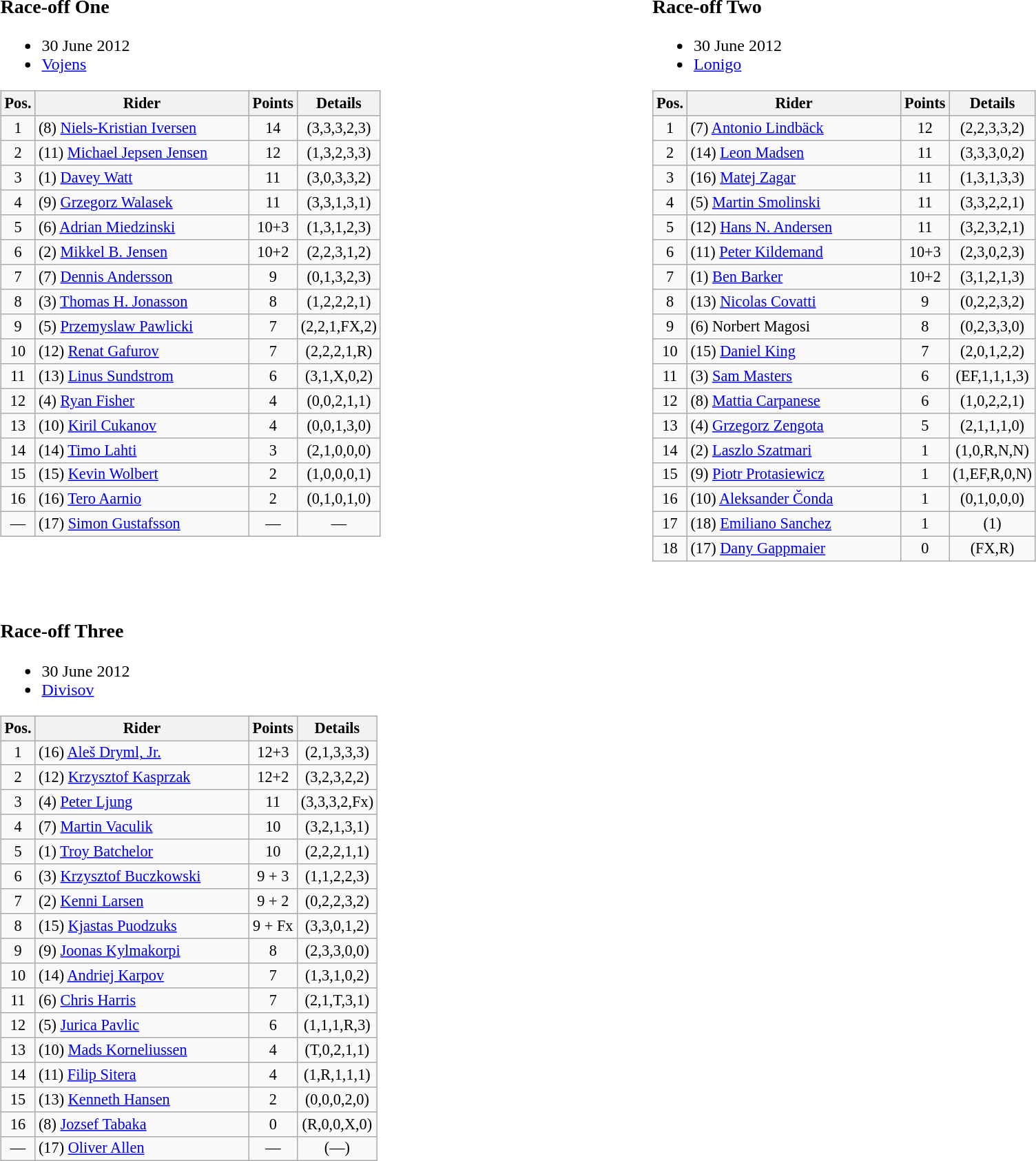<table width=100%>
<tr>
<td width=50% valign=top><br><h3>Race-off One</h3><ul><li>30 June 2012</li><li> <a href='#'>Vojens</a></li></ul><table class=wikitable style="font-size:93%;">
<tr>
<th width=25px>Pos.</th>
<th width=200px>Rider</th>
<th width=40px>Points</th>
<th width=70px>Details</th>
</tr>
<tr align=center >
<td>1</td>
<td align=left> (8) <a href='#'>Niels-Kristian Iversen</a></td>
<td>14</td>
<td>(3,3,3,2,3)</td>
</tr>
<tr align=center >
<td>2</td>
<td align=left> (11) <a href='#'>Michael Jepsen Jensen</a></td>
<td>12</td>
<td>(1,3,2,3,3)</td>
</tr>
<tr align=center>
<td>3</td>
<td align=left> (1) <a href='#'>Davey Watt</a></td>
<td>11</td>
<td>(3,0,3,3,2)</td>
</tr>
<tr align=center >
<td>4</td>
<td align=left> (9) <a href='#'>Grzegorz Walasek</a></td>
<td>11</td>
<td>(3,3,1,3,1)</td>
</tr>
<tr align=center >
<td>5</td>
<td align=left> (6) <a href='#'>Adrian Miedzinski</a></td>
<td>10+3</td>
<td>(1,3,1,2,3)</td>
</tr>
<tr align=center >
<td>6</td>
<td align=left> (2) <a href='#'>Mikkel B. Jensen</a></td>
<td>10+2</td>
<td>(2,2,3,1,2)</td>
</tr>
<tr align=center>
<td>7</td>
<td align=left> (7) <a href='#'>Dennis Andersson</a></td>
<td>9</td>
<td>(0,1,3,2,3)</td>
</tr>
<tr align=center>
<td>8</td>
<td align=left> (3) <a href='#'>Thomas H. Jonasson</a></td>
<td>8</td>
<td>(1,2,2,2,1)</td>
</tr>
<tr align=center>
<td>9</td>
<td align=left> (5) <a href='#'>Przemyslaw Pawlicki</a></td>
<td>7</td>
<td>(2,2,1,FX,2)</td>
</tr>
<tr align=center>
<td>10</td>
<td align=left> (12) <a href='#'>Renat Gafurov</a></td>
<td>7</td>
<td>(2,2,2,1,R)</td>
</tr>
<tr align=center>
<td>11</td>
<td align=left> (13) <a href='#'>Linus Sundstrom</a></td>
<td>6</td>
<td>(3,1,X,0,2)</td>
</tr>
<tr align=center>
<td>12</td>
<td align=left> (4) <a href='#'>Ryan Fisher</a></td>
<td>4</td>
<td>(0,0,2,1,1)</td>
</tr>
<tr align=center>
<td>13</td>
<td align=left> (10) <a href='#'>Kiril Cukanov</a></td>
<td>4</td>
<td>(0,0,1,3,0)</td>
</tr>
<tr align=center>
<td>14</td>
<td align=left> (14) <a href='#'>Timo Lahti</a></td>
<td>3</td>
<td>(2,1,0,0,0)</td>
</tr>
<tr align=center>
<td>15</td>
<td align=left> (15) <a href='#'>Kevin Wolbert</a></td>
<td>2</td>
<td>(1,0,0,0,1)</td>
</tr>
<tr align=center>
<td>16</td>
<td align=left> (16) <a href='#'>Tero Aarnio</a></td>
<td>2</td>
<td>(0,1,0,1,0)</td>
</tr>
<tr align=center>
<td>—</td>
<td align=left> (17) <a href='#'>Simon Gustafsson</a></td>
<td>—</td>
<td>—</td>
</tr>
</table>
</td>
<td width=50% valign=top><br><h3>Race-off Two</h3><ul><li>30 June 2012</li><li> <a href='#'>Lonigo</a></li></ul><table class=wikitable style="font-size:93%;">
<tr>
<th width=25px>Pos.</th>
<th width=200px>Rider</th>
<th width=40px>Points</th>
<th width=70px>Details</th>
</tr>
<tr align=center>
<td>1</td>
<td align=left> (7) <a href='#'>Antonio Lindbäck</a></td>
<td>12</td>
<td>(2,2,3,3,2)</td>
</tr>
<tr align=center >
<td>2</td>
<td align=left> (14) <a href='#'>Leon Madsen</a></td>
<td>11</td>
<td>(3,3,3,0,2)</td>
</tr>
<tr align=center >
<td>3</td>
<td align=left> (16) <a href='#'>Matej Zagar</a></td>
<td>11</td>
<td>(1,3,1,3,3)</td>
</tr>
<tr align=center >
<td>4</td>
<td align=left> (5) <a href='#'>Martin Smolinski</a></td>
<td>11</td>
<td>(3,3,2,2,1)</td>
</tr>
<tr align=center >
<td>5</td>
<td align=left> (12) <a href='#'>Hans N. Andersen</a></td>
<td>11</td>
<td>(3,2,3,2,1)</td>
</tr>
<tr align=center >
<td>6</td>
<td align=left> (11) <a href='#'>Peter Kildemand</a></td>
<td>10+3</td>
<td>(2,3,0,2,3)</td>
</tr>
<tr align=center >
<td>7</td>
<td align=left> (1) <a href='#'>Ben Barker</a></td>
<td>10+2</td>
<td>(3,1,2,1,3)</td>
</tr>
<tr align=center>
<td>8</td>
<td align=left> (13) <a href='#'>Nicolas Covatti</a></td>
<td>9</td>
<td>(0,2,2,3,2)</td>
</tr>
<tr align=center>
<td>9</td>
<td align=left> (6) Norbert Magosi</td>
<td>8</td>
<td>(0,2,3,3,0)</td>
</tr>
<tr align=center>
<td>10</td>
<td align=left> (15) <a href='#'>Daniel King</a></td>
<td>7</td>
<td>(2,0,1,2,2)</td>
</tr>
<tr align=center>
<td>11</td>
<td align=left> (3) <a href='#'>Sam Masters</a></td>
<td>6</td>
<td>(EF,1,1,1,3)</td>
</tr>
<tr align=center >
<td>12</td>
<td align=left> (8) <a href='#'>Mattia Carpanese</a></td>
<td>6</td>
<td>(1,0,2,2,1)</td>
</tr>
<tr align=center>
<td>13</td>
<td align=left> (4) <a href='#'>Grzegorz Zengota</a></td>
<td>5</td>
<td>(2,1,1,1,0)</td>
</tr>
<tr align=center>
<td>14</td>
<td align=left> (2) <a href='#'>Laszlo Szatmari</a></td>
<td>1</td>
<td>(1,0,R,N,N)</td>
</tr>
<tr align=center>
<td>15</td>
<td align=left> (9) <a href='#'>Piotr Protasiewicz</a></td>
<td>1</td>
<td>(1,EF,R,0,N)</td>
</tr>
<tr align=center>
<td>16</td>
<td align=left> (10) <a href='#'>Aleksander Čonda</a></td>
<td>1</td>
<td>(0,1,0,0,0)</td>
</tr>
<tr align=center>
<td>17</td>
<td align=left> (18) <a href='#'>Emiliano Sanchez</a></td>
<td>1</td>
<td>(1)</td>
</tr>
<tr align=center>
<td>18</td>
<td align=left> (17) <a href='#'>Dany Gappmaier</a></td>
<td>0</td>
<td>(FX,R)</td>
</tr>
</table>
</td>
</tr>
<tr>
<td valign=top><br><h3>Race-off Three</h3><ul><li>30 June 2012</li><li> <a href='#'>Divisov</a></li></ul><table class=wikitable style="font-size:93%;">
<tr>
<th width=25px>Pos.</th>
<th width=200px>Rider</th>
<th width=40px>Points</th>
<th width=70px>Details</th>
</tr>
<tr align=center >
<td>1</td>
<td align=left> (16) <a href='#'>Aleš Dryml, Jr.</a></td>
<td>12+3</td>
<td>(2,1,3,3,3)</td>
</tr>
<tr align=center >
<td>2</td>
<td align=left> (12) <a href='#'>Krzysztof Kasprzak</a></td>
<td>12+2</td>
<td>(3,2,3,2,2)</td>
</tr>
<tr align=center >
<td>3</td>
<td align=left> (4) <a href='#'>Peter Ljung</a></td>
<td>11</td>
<td>(3,3,3,2,Fx)</td>
</tr>
<tr align=center >
<td>4</td>
<td align=left> (7) <a href='#'>Martin Vaculik</a></td>
<td>10</td>
<td>(3,2,1,3,1)</td>
</tr>
<tr align=center >
<td>5</td>
<td align=left> (1) <a href='#'>Troy Batchelor</a></td>
<td>10</td>
<td>(2,2,2,1,1)</td>
</tr>
<tr align=center >
<td>6</td>
<td align=left> (3) <a href='#'>Krzysztof Buczkowski</a></td>
<td>9 + 3</td>
<td>(1,1,2,2,3)</td>
</tr>
<tr align=center>
<td>7</td>
<td align=left> (2) <a href='#'>Kenni Larsen</a></td>
<td>9 + 2</td>
<td>(0,2,2,3,2)</td>
</tr>
<tr align=center>
<td>8</td>
<td align=left> (15) <a href='#'>Kjastas Puodzuks</a></td>
<td>9 + Fx</td>
<td>(3,3,0,1,2)</td>
</tr>
<tr align=center>
<td>9</td>
<td align=left> (9) <a href='#'>Joonas Kylmakorpi</a></td>
<td>8</td>
<td>(2,3,3,0,0)</td>
</tr>
<tr align=center>
<td>10</td>
<td align=left> (14) <a href='#'>Andriej Karpov</a></td>
<td>7</td>
<td>(1,3,1,0,2)</td>
</tr>
<tr align=center>
<td>11</td>
<td align=left> (6) <a href='#'>Chris Harris</a></td>
<td>7</td>
<td>(2,1,T,3,1)</td>
</tr>
<tr align=center >
<td>12</td>
<td align=left> (5) <a href='#'>Jurica Pavlic</a></td>
<td>6</td>
<td>(1,1,1,R,3)</td>
</tr>
<tr align=center>
<td>13</td>
<td align=left> (10) <a href='#'>Mads Korneliussen</a></td>
<td>4</td>
<td>(T,0,2,1,1)</td>
</tr>
<tr align=center>
<td>14</td>
<td align=left> (11) <a href='#'>Filip Sitera</a></td>
<td>4</td>
<td>(1,R,1,1,1)</td>
</tr>
<tr align=center>
<td>15</td>
<td align=left> (13) <a href='#'>Kenneth Hansen</a></td>
<td>2</td>
<td>(0,0,0,2,0)</td>
</tr>
<tr align=center>
<td>16</td>
<td align=left> (8) <a href='#'>Jozsef Tabaka</a></td>
<td>0</td>
<td>(R,0,0,X,0)</td>
</tr>
<tr align=center>
<td>—</td>
<td align=left> (17) <a href='#'>Oliver Allen</a></td>
<td>—</td>
<td>(—)</td>
</tr>
</table>
</td>
<td valign=top></td>
</tr>
</table>
